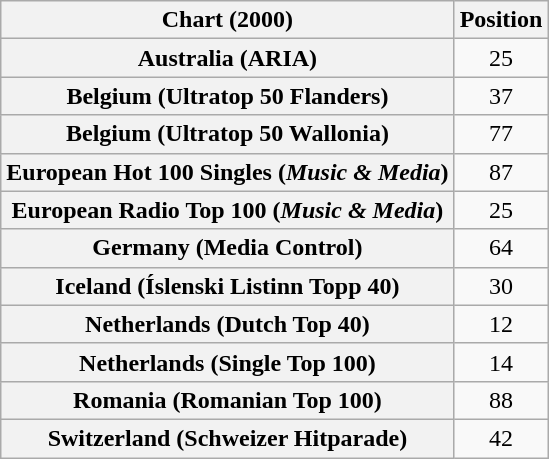<table class="wikitable sortable plainrowheaders" style="text-align:center">
<tr>
<th scope="col">Chart (2000)</th>
<th scope="col">Position</th>
</tr>
<tr>
<th scope="row">Australia (ARIA)</th>
<td>25</td>
</tr>
<tr>
<th scope="row">Belgium (Ultratop 50 Flanders)</th>
<td>37</td>
</tr>
<tr>
<th scope="row">Belgium (Ultratop 50 Wallonia)</th>
<td>77</td>
</tr>
<tr>
<th scope="row">European Hot 100 Singles (<em>Music & Media</em>)</th>
<td>87</td>
</tr>
<tr>
<th scope="row">European Radio Top 100 (<em>Music & Media</em>)</th>
<td>25</td>
</tr>
<tr>
<th scope="row">Germany (Media Control)</th>
<td>64</td>
</tr>
<tr>
<th scope="row">Iceland (Íslenski Listinn Topp 40)</th>
<td>30</td>
</tr>
<tr>
<th scope="row">Netherlands (Dutch Top 40)</th>
<td>12</td>
</tr>
<tr>
<th scope="row">Netherlands (Single Top 100)</th>
<td>14</td>
</tr>
<tr>
<th scope="row">Romania (Romanian Top 100)</th>
<td>88</td>
</tr>
<tr>
<th scope="row">Switzerland (Schweizer Hitparade)</th>
<td>42</td>
</tr>
</table>
